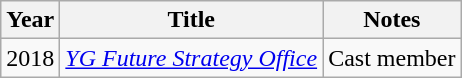<table class="wikitable">
<tr>
<th>Year</th>
<th>Title</th>
<th>Notes</th>
</tr>
<tr>
<td>2018</td>
<td><em><a href='#'>YG Future Strategy Office</a></em></td>
<td>Cast member</td>
</tr>
</table>
